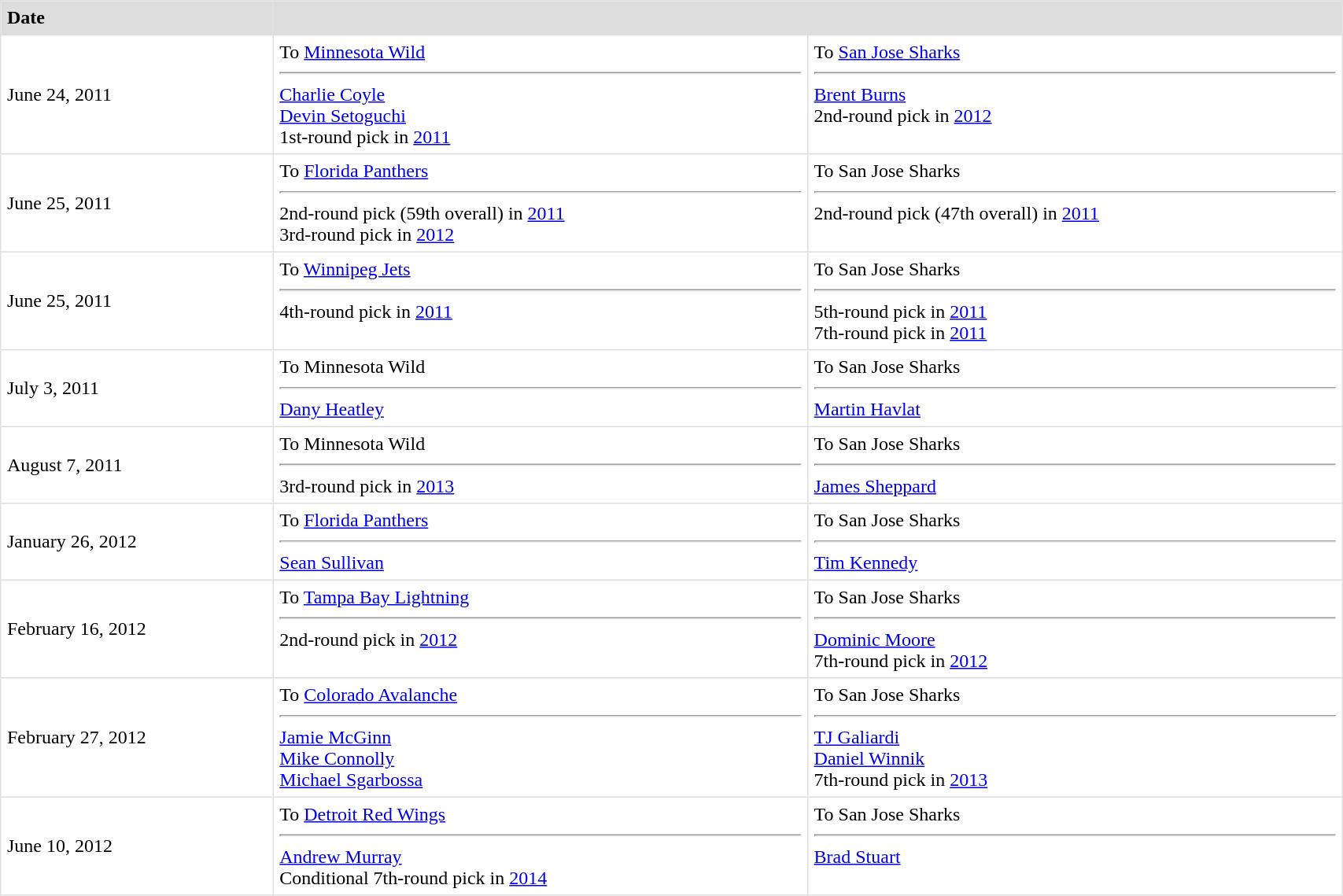<table border=1 style="border-collapse:collapse" bordercolor="#DFDFDF"  cellpadding="5" width=90%>
<tr bgcolor="#dddddd">
<td><strong>Date</strong></td>
<th colspan="2"></th>
</tr>
<tr>
<td>June 24, 2011</td>
<td valign="top">To <a href='#'>Minnesota Wild</a> <hr><a href='#'>Charlie Coyle</a><br><a href='#'>Devin Setoguchi</a><br>1st-round pick in <a href='#'>2011</a></td>
<td valign="top">To <a href='#'>San Jose Sharks</a> <hr><a href='#'>Brent Burns</a><br>2nd-round pick in <a href='#'>2012</a></td>
</tr>
<tr>
<td>June 25, 2011</td>
<td valign="top">To <a href='#'>Florida Panthers</a> <hr>2nd-round pick (59th overall) in <a href='#'>2011</a><br>3rd-round pick in <a href='#'>2012</a></td>
<td valign="top">To San Jose Sharks <hr>2nd-round pick (47th overall) in <a href='#'>2011</a></td>
</tr>
<tr>
<td>June 25, 2011</td>
<td valign="top">To <a href='#'>Winnipeg Jets</a> <hr>4th-round pick in <a href='#'>2011</a></td>
<td valign="top">To San Jose Sharks <hr>5th-round pick in <a href='#'>2011</a><br>7th-round pick in <a href='#'>2011</a></td>
</tr>
<tr>
<td>July 3, 2011</td>
<td valign="top">To Minnesota Wild <hr><a href='#'>Dany Heatley</a></td>
<td valign="top">To San Jose Sharks <hr><a href='#'>Martin Havlat</a></td>
</tr>
<tr>
<td>August 7, 2011</td>
<td valign="top">To Minnesota Wild <hr>3rd-round pick in <a href='#'>2013</a></td>
<td valign="top">To San Jose Sharks <hr><a href='#'>James Sheppard</a></td>
</tr>
<tr>
<td>January 26, 2012</td>
<td valign="top">To <a href='#'>Florida Panthers</a> <hr><a href='#'>Sean Sullivan</a></td>
<td valign="top">To San Jose Sharks <hr><a href='#'>Tim Kennedy</a></td>
</tr>
<tr>
<td>February 16, 2012</td>
<td valign="top">To <a href='#'>Tampa Bay Lightning</a> <hr>2nd-round pick in <a href='#'>2012</a></td>
<td valign="top">To San Jose Sharks <hr><a href='#'>Dominic Moore</a><br>7th-round pick in <a href='#'>2012</a></td>
</tr>
<tr>
<td>February 27, 2012</td>
<td valign="top">To <a href='#'>Colorado Avalanche</a> <hr><a href='#'>Jamie McGinn</a><br><a href='#'>Mike Connolly</a><br><a href='#'>Michael Sgarbossa</a></td>
<td valign="top">To San Jose Sharks <hr><a href='#'>TJ Galiardi</a><br><a href='#'>Daniel Winnik</a><br>7th-round pick in <a href='#'>2013</a></td>
</tr>
<tr>
<td>June 10, 2012</td>
<td valign="top">To <a href='#'>Detroit Red Wings</a> <hr><a href='#'>Andrew Murray</a><br>Conditional 7th-round pick in <a href='#'>2014</a></td>
<td valign="top">To San Jose Sharks <hr><a href='#'>Brad Stuart</a></td>
</tr>
</table>
